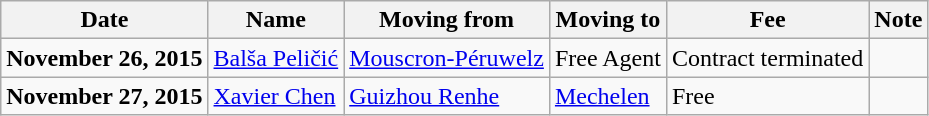<table class="wikitable sortable">
<tr>
<th>Date</th>
<th>Name</th>
<th>Moving from</th>
<th>Moving to</th>
<th>Fee</th>
<th>Note</th>
</tr>
<tr>
<td><strong>November 26, 2015</strong></td>
<td> <a href='#'>Balša Peličić</a></td>
<td> <a href='#'>Mouscron-Péruwelz</a></td>
<td>Free Agent</td>
<td>Contract terminated </td>
<td></td>
</tr>
<tr>
<td><strong>November 27, 2015</strong></td>
<td> <a href='#'>Xavier Chen</a></td>
<td> <a href='#'>Guizhou Renhe</a></td>
<td> <a href='#'>Mechelen</a></td>
<td>Free </td>
<td></td>
</tr>
</table>
